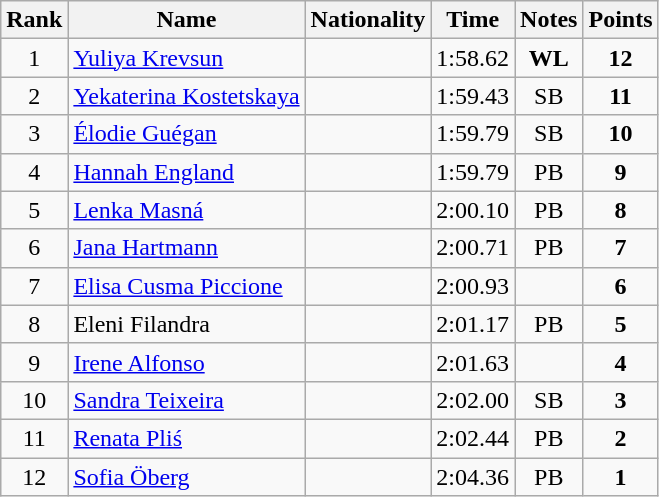<table class="wikitable sortable" style="text-align:center">
<tr>
<th>Rank</th>
<th>Name</th>
<th>Nationality</th>
<th>Time</th>
<th>Notes</th>
<th>Points</th>
</tr>
<tr>
<td>1</td>
<td align=left><a href='#'>Yuliya Krevsun</a></td>
<td align=left></td>
<td>1:58.62</td>
<td><strong>WL</strong></td>
<td><strong>12</strong></td>
</tr>
<tr>
<td>2</td>
<td align=left><a href='#'>Yekaterina Kostetskaya</a></td>
<td align=left></td>
<td>1:59.43</td>
<td>SB</td>
<td><strong>11</strong></td>
</tr>
<tr>
<td>3</td>
<td align=left><a href='#'>Élodie Guégan</a></td>
<td align=left></td>
<td>1:59.79</td>
<td>SB</td>
<td><strong>10</strong></td>
</tr>
<tr>
<td>4</td>
<td align=left><a href='#'>Hannah England</a></td>
<td align=left></td>
<td>1:59.79</td>
<td>PB</td>
<td><strong>9</strong></td>
</tr>
<tr>
<td>5</td>
<td align=left><a href='#'>Lenka Masná</a></td>
<td align=left></td>
<td>2:00.10</td>
<td>PB</td>
<td><strong>8</strong></td>
</tr>
<tr>
<td>6</td>
<td align=left><a href='#'>Jana Hartmann</a></td>
<td align=left></td>
<td>2:00.71</td>
<td>PB</td>
<td><strong>7</strong></td>
</tr>
<tr>
<td>7</td>
<td align=left><a href='#'>Elisa Cusma Piccione</a></td>
<td align=left></td>
<td>2:00.93</td>
<td></td>
<td><strong>6</strong></td>
</tr>
<tr>
<td>8</td>
<td align=left>Eleni Filandra</td>
<td align=left></td>
<td>2:01.17</td>
<td>PB</td>
<td><strong>5</strong></td>
</tr>
<tr>
<td>9</td>
<td align=left><a href='#'>Irene Alfonso</a></td>
<td align=left></td>
<td>2:01.63</td>
<td></td>
<td><strong>4</strong></td>
</tr>
<tr>
<td>10</td>
<td align=left><a href='#'>Sandra Teixeira</a></td>
<td align=left></td>
<td>2:02.00</td>
<td>SB</td>
<td><strong>3</strong></td>
</tr>
<tr>
<td>11</td>
<td align=left><a href='#'>Renata Pliś</a></td>
<td align=left></td>
<td>2:02.44</td>
<td>PB</td>
<td><strong>2</strong></td>
</tr>
<tr>
<td>12</td>
<td align=left><a href='#'>Sofia Öberg</a></td>
<td align=left></td>
<td>2:04.36</td>
<td>PB</td>
<td><strong>1</strong></td>
</tr>
</table>
